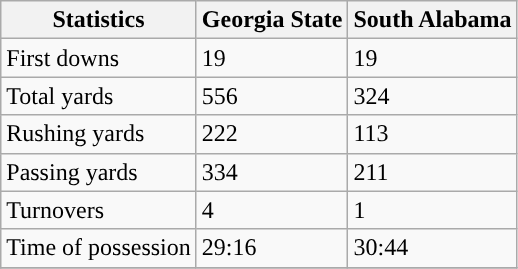<table class="wikitable">
<tr>
<th>Statistics</th>
<th>Georgia State</th>
<th>South Alabama</th>
</tr>
<tr>
<td>First downs</td>
<td>19</td>
<td>19</td>
</tr>
<tr>
<td>Total yards</td>
<td>556</td>
<td>324</td>
</tr>
<tr>
<td>Rushing yards</td>
<td>222</td>
<td>113</td>
</tr>
<tr>
<td>Passing yards</td>
<td>334</td>
<td>211</td>
</tr>
<tr>
<td>Turnovers</td>
<td>4</td>
<td>1</td>
</tr>
<tr>
<td>Time of possession</td>
<td>29:16</td>
<td>30:44</td>
</tr>
<tr>
</tr>
</table>
